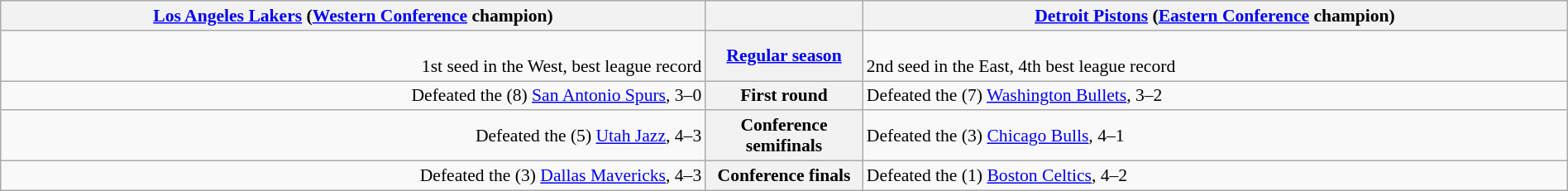<table style="width:100%; font-size:90%" class="wikitable">
<tr valign=top>
<th colspan="2" style="width:45%;"><a href='#'>Los Angeles Lakers</a> (<a href='#'>Western Conference</a> champion)</th>
<th></th>
<th colspan="2" style="width:45%;"><a href='#'>Detroit Pistons</a> (<a href='#'>Eastern Conference</a> champion)</th>
</tr>
<tr>
<td align=right><br>1st seed in the West, best league record</td>
<th colspan=2><a href='#'>Regular season</a></th>
<td><br>2nd seed in the East, 4th best league record</td>
</tr>
<tr>
<td align=right>Defeated the (8) <a href='#'>San Antonio Spurs</a>, 3–0</td>
<th colspan=2>First round</th>
<td>Defeated the (7) <a href='#'>Washington Bullets</a>, 3–2</td>
</tr>
<tr>
<td align=right>Defeated the (5) <a href='#'>Utah Jazz</a>, 4–3</td>
<th colspan=2>Conference semifinals</th>
<td>Defeated the (3) <a href='#'>Chicago Bulls</a>, 4–1</td>
</tr>
<tr>
<td align=right>Defeated the (3) <a href='#'>Dallas Mavericks</a>, 4–3</td>
<th colspan=2>Conference finals</th>
<td>Defeated the (1) <a href='#'>Boston Celtics</a>, 4–2</td>
</tr>
</table>
